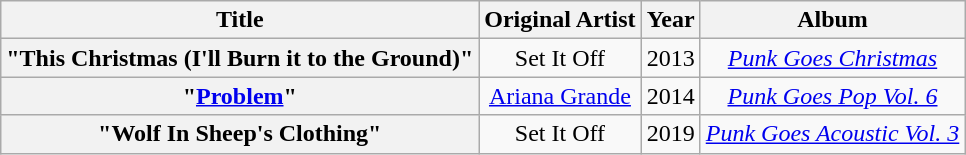<table class="wikitable plainrowheaders" style="text-align:center;">
<tr>
<th>Title</th>
<th>Original Artist</th>
<th>Year</th>
<th>Album</th>
</tr>
<tr>
<th scope="row">"This Christmas (I'll Burn it to the Ground)"</th>
<td>Set It Off</td>
<td>2013</td>
<td><em><a href='#'>Punk Goes Christmas</a></em></td>
</tr>
<tr>
<th scope="row">"<a href='#'>Problem</a>"</th>
<td><a href='#'>Ariana Grande</a> <br></td>
<td>2014</td>
<td><em><a href='#'>Punk Goes Pop Vol. 6</a></em></td>
</tr>
<tr>
<th scope="row">"Wolf In Sheep's Clothing"</th>
<td>Set It Off</td>
<td>2019</td>
<td><em><a href='#'>Punk Goes Acoustic Vol. 3</a></em></td>
</tr>
</table>
